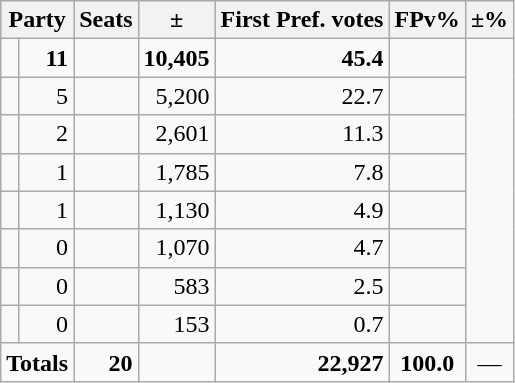<table class=wikitable>
<tr>
<th colspan=2 align=center>Party</th>
<th valign=top>Seats</th>
<th valign=top>±</th>
<th valign=top>First Pref. votes</th>
<th valign=top>FPv%</th>
<th valign=top>±%</th>
</tr>
<tr>
<td></td>
<td align=right><strong>11</strong></td>
<td align=right></td>
<td align=right><strong>10,405</strong></td>
<td align=right><strong>45.4</strong></td>
<td align=right></td>
</tr>
<tr>
<td></td>
<td align=right>5</td>
<td align=right></td>
<td align=right>5,200</td>
<td align=right>22.7</td>
<td align=right></td>
</tr>
<tr>
<td></td>
<td align=right>2</td>
<td align=right></td>
<td align=right>2,601</td>
<td align=right>11.3</td>
<td align=right></td>
</tr>
<tr>
<td></td>
<td align=right>1</td>
<td align=right></td>
<td align=right>1,785</td>
<td align=right>7.8</td>
<td align=right></td>
</tr>
<tr>
<td></td>
<td align=right>1</td>
<td align=right></td>
<td align=right>1,130</td>
<td align=right>4.9</td>
<td align=right></td>
</tr>
<tr>
<td></td>
<td align=right>0</td>
<td align=right></td>
<td align=right>1,070</td>
<td align=right>4.7</td>
<td align=right></td>
</tr>
<tr>
<td></td>
<td align=right>0</td>
<td align=right></td>
<td align=right>583</td>
<td align=right>2.5</td>
<td align=right></td>
</tr>
<tr>
<td></td>
<td align=right>0</td>
<td align=right></td>
<td align=right>153</td>
<td align=right>0.7</td>
<td align=right></td>
</tr>
<tr>
<td colspan=2 align=center><strong>Totals</strong></td>
<td align=right><strong>20</strong></td>
<td align=center></td>
<td align=right><strong>22,927</strong></td>
<td align=center><strong>100.0</strong></td>
<td align=center>—</td>
</tr>
</table>
